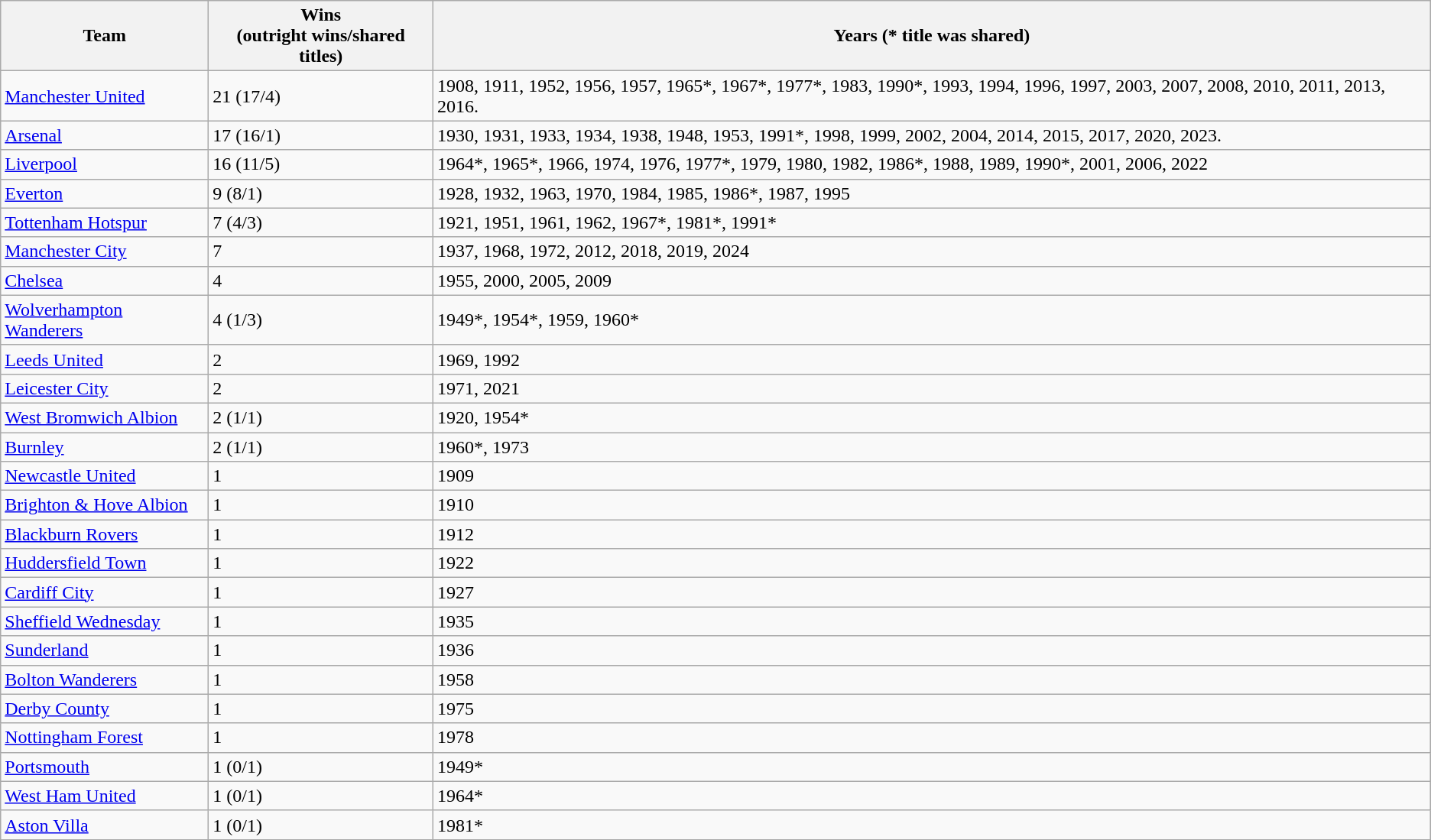<table class="wikitable sortable">
<tr>
<th>Team</th>
<th>Wins <br> (outright wins/shared titles)</th>
<th>Years (* title was shared)</th>
</tr>
<tr>
<td><a href='#'>Manchester United</a></td>
<td>21 (17/4)</td>
<td>1908, 1911, 1952, 1956, 1957, 1965*, 1967*, 1977*, 1983, 1990*, 1993, 1994, 1996, 1997, 2003, 2007, 2008, 2010, 2011, 2013, 2016.</td>
</tr>
<tr>
<td><a href='#'>Arsenal</a></td>
<td>17 (16/1)</td>
<td>1930, 1931, 1933, 1934, 1938, 1948, 1953, 1991*, 1998, 1999, 2002, 2004, 2014, 2015, 2017, 2020, 2023.</td>
</tr>
<tr>
<td><a href='#'>Liverpool</a></td>
<td>16 (11/5)</td>
<td>1964*, 1965*, 1966, 1974, 1976, 1977*, 1979, 1980, 1982, 1986*, 1988, 1989, 1990*, 2001, 2006, 2022</td>
</tr>
<tr>
<td><a href='#'>Everton</a></td>
<td>9 (8/1)</td>
<td>1928, 1932, 1963, 1970, 1984, 1985, 1986*, 1987, 1995</td>
</tr>
<tr>
<td><a href='#'>Tottenham Hotspur</a></td>
<td>7 (4/3)</td>
<td>1921, 1951, 1961, 1962, 1967*, 1981*, 1991*</td>
</tr>
<tr>
<td><a href='#'>Manchester City</a></td>
<td>7</td>
<td>1937, 1968, 1972, 2012, 2018, 2019, 2024</td>
</tr>
<tr>
<td><a href='#'>Chelsea</a></td>
<td>4</td>
<td>1955, 2000, 2005, 2009</td>
</tr>
<tr>
<td><a href='#'>Wolverhampton Wanderers</a></td>
<td>4 (1/3)</td>
<td>1949*, 1954*, 1959, 1960*</td>
</tr>
<tr>
<td><a href='#'>Leeds United</a></td>
<td>2</td>
<td>1969, 1992</td>
</tr>
<tr>
<td><a href='#'>Leicester City</a></td>
<td>2</td>
<td>1971, 2021</td>
</tr>
<tr>
<td><a href='#'>West Bromwich Albion</a></td>
<td>2 (1/1)</td>
<td>1920, 1954*</td>
</tr>
<tr>
<td><a href='#'>Burnley</a></td>
<td>2 (1/1)</td>
<td>1960*, 1973</td>
</tr>
<tr>
<td><a href='#'>Newcastle United</a></td>
<td>1</td>
<td>1909</td>
</tr>
<tr>
<td><a href='#'>Brighton & Hove Albion</a></td>
<td>1</td>
<td>1910</td>
</tr>
<tr>
<td><a href='#'>Blackburn Rovers</a></td>
<td>1</td>
<td>1912</td>
</tr>
<tr>
<td><a href='#'>Huddersfield Town</a></td>
<td>1</td>
<td>1922</td>
</tr>
<tr>
<td><a href='#'>Cardiff City</a></td>
<td>1</td>
<td>1927</td>
</tr>
<tr>
<td><a href='#'>Sheffield Wednesday</a></td>
<td>1</td>
<td>1935</td>
</tr>
<tr>
<td><a href='#'>Sunderland</a></td>
<td>1</td>
<td>1936</td>
</tr>
<tr>
<td><a href='#'>Bolton Wanderers</a></td>
<td>1</td>
<td>1958</td>
</tr>
<tr>
<td><a href='#'>Derby County</a></td>
<td>1</td>
<td>1975</td>
</tr>
<tr>
<td><a href='#'>Nottingham Forest</a></td>
<td>1</td>
<td>1978</td>
</tr>
<tr>
<td><a href='#'>Portsmouth</a></td>
<td>1 (0/1)</td>
<td>1949*</td>
</tr>
<tr>
<td><a href='#'>West Ham United</a></td>
<td>1 (0/1)</td>
<td>1964*</td>
</tr>
<tr>
<td><a href='#'>Aston Villa</a></td>
<td>1 (0/1)</td>
<td>1981*</td>
</tr>
</table>
